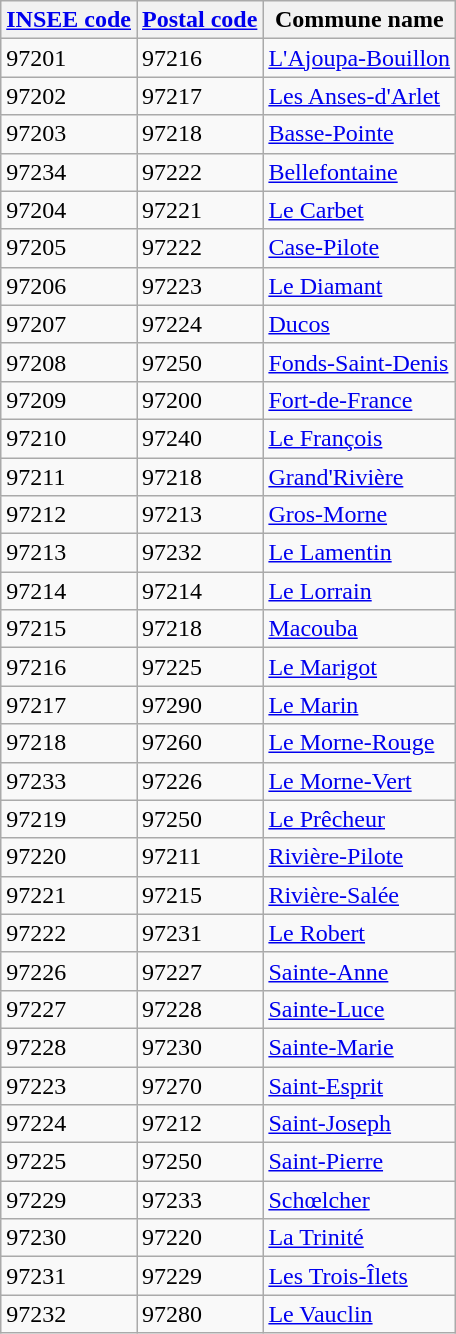<table class="wikitable sortable">
<tr>
<th><a href='#'>INSEE code</a></th>
<th><a href='#'>Postal code</a></th>
<th>Commune name</th>
</tr>
<tr>
<td>97201</td>
<td>97216</td>
<td><a href='#'>L'Ajoupa-Bouillon</a></td>
</tr>
<tr>
<td>97202</td>
<td>97217</td>
<td><a href='#'>Les Anses-d'Arlet</a></td>
</tr>
<tr>
<td>97203</td>
<td>97218</td>
<td><a href='#'>Basse-Pointe</a></td>
</tr>
<tr>
<td>97234</td>
<td>97222</td>
<td><a href='#'>Bellefontaine</a></td>
</tr>
<tr>
<td>97204</td>
<td>97221</td>
<td><a href='#'>Le Carbet</a></td>
</tr>
<tr>
<td>97205</td>
<td>97222</td>
<td><a href='#'>Case-Pilote</a></td>
</tr>
<tr>
<td>97206</td>
<td>97223</td>
<td><a href='#'>Le Diamant</a></td>
</tr>
<tr>
<td>97207</td>
<td>97224</td>
<td><a href='#'>Ducos</a></td>
</tr>
<tr>
<td>97208</td>
<td>97250</td>
<td><a href='#'>Fonds-Saint-Denis</a></td>
</tr>
<tr>
<td>97209</td>
<td>97200</td>
<td><a href='#'>Fort-de-France</a></td>
</tr>
<tr>
<td>97210</td>
<td>97240</td>
<td><a href='#'>Le François</a></td>
</tr>
<tr>
<td>97211</td>
<td>97218</td>
<td><a href='#'>Grand'Rivière</a></td>
</tr>
<tr>
<td>97212</td>
<td>97213</td>
<td><a href='#'>Gros-Morne</a></td>
</tr>
<tr>
<td>97213</td>
<td>97232</td>
<td><a href='#'>Le Lamentin</a></td>
</tr>
<tr>
<td>97214</td>
<td>97214</td>
<td><a href='#'>Le Lorrain</a></td>
</tr>
<tr>
<td>97215</td>
<td>97218</td>
<td><a href='#'>Macouba</a></td>
</tr>
<tr>
<td>97216</td>
<td>97225</td>
<td><a href='#'>Le Marigot</a></td>
</tr>
<tr>
<td>97217</td>
<td>97290</td>
<td><a href='#'>Le Marin</a></td>
</tr>
<tr>
<td>97218</td>
<td>97260</td>
<td><a href='#'>Le Morne-Rouge</a></td>
</tr>
<tr>
<td>97233</td>
<td>97226</td>
<td><a href='#'>Le Morne-Vert</a></td>
</tr>
<tr>
<td>97219</td>
<td>97250</td>
<td><a href='#'>Le Prêcheur</a></td>
</tr>
<tr>
<td>97220</td>
<td>97211</td>
<td><a href='#'>Rivière-Pilote</a></td>
</tr>
<tr>
<td>97221</td>
<td>97215</td>
<td><a href='#'>Rivière-Salée</a></td>
</tr>
<tr>
<td>97222</td>
<td>97231</td>
<td><a href='#'>Le Robert</a></td>
</tr>
<tr>
<td>97226</td>
<td>97227</td>
<td><a href='#'>Sainte-Anne</a></td>
</tr>
<tr>
<td>97227</td>
<td>97228</td>
<td><a href='#'>Sainte-Luce</a></td>
</tr>
<tr>
<td>97228</td>
<td>97230</td>
<td><a href='#'>Sainte-Marie</a></td>
</tr>
<tr>
<td>97223</td>
<td>97270</td>
<td><a href='#'>Saint-Esprit</a></td>
</tr>
<tr>
<td>97224</td>
<td>97212</td>
<td><a href='#'>Saint-Joseph</a></td>
</tr>
<tr>
<td>97225</td>
<td>97250</td>
<td><a href='#'>Saint-Pierre</a></td>
</tr>
<tr>
<td>97229</td>
<td>97233</td>
<td><a href='#'>Schœlcher</a></td>
</tr>
<tr>
<td>97230</td>
<td>97220</td>
<td><a href='#'>La Trinité</a></td>
</tr>
<tr>
<td>97231</td>
<td>97229</td>
<td><a href='#'>Les Trois-Îlets</a></td>
</tr>
<tr>
<td>97232</td>
<td>97280</td>
<td><a href='#'>Le Vauclin</a></td>
</tr>
</table>
